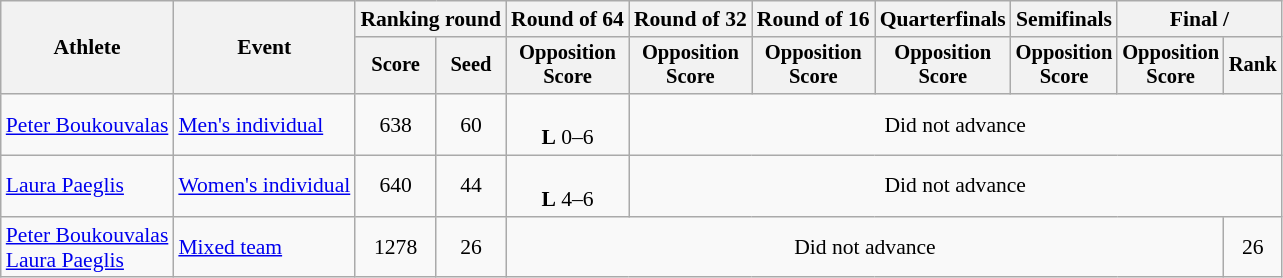<table class=wikitable style=font-size:90%;text-align:center>
<tr>
<th rowspan=2>Athlete</th>
<th rowspan=2>Event</th>
<th colspan=2>Ranking round</th>
<th>Round of 64</th>
<th>Round of 32</th>
<th>Round of 16</th>
<th>Quarterfinals</th>
<th>Semifinals</th>
<th colspan=2>Final / </th>
</tr>
<tr style=font-size:95%>
<th>Score</th>
<th>Seed</th>
<th>Opposition<br>Score</th>
<th>Opposition<br>Score</th>
<th>Opposition<br>Score</th>
<th>Opposition<br>Score</th>
<th>Opposition<br>Score</th>
<th>Opposition<br>Score</th>
<th>Rank</th>
</tr>
<tr>
<td align=left><a href='#'>Peter Boukouvalas</a></td>
<td align=left><a href='#'>Men's individual</a></td>
<td>638</td>
<td>60</td>
<td><br><strong>L</strong> 0–6</td>
<td colspan=6>Did not advance</td>
</tr>
<tr>
<td align=left><a href='#'>Laura Paeglis</a></td>
<td align=left><a href='#'>Women's individual</a></td>
<td>640</td>
<td>44</td>
<td><br><strong>L</strong> 4–6</td>
<td colspan=6>Did not advance</td>
</tr>
<tr>
<td align=left><a href='#'>Peter Boukouvalas</a><br><a href='#'>Laura Paeglis</a></td>
<td align=left><a href='#'>Mixed team</a></td>
<td>1278</td>
<td>26</td>
<td colspan=6>Did not advance</td>
<td>26</td>
</tr>
</table>
